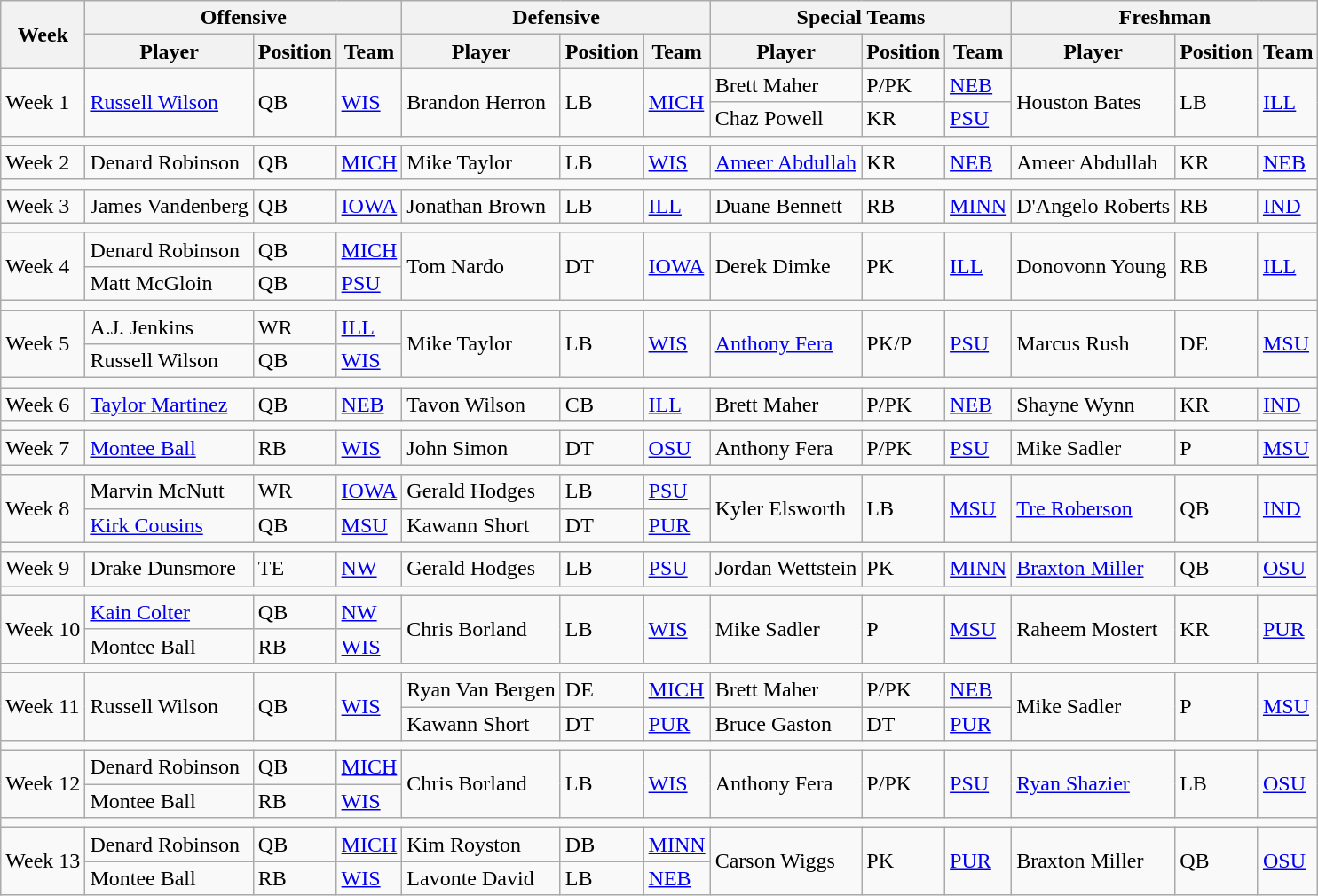<table class="wikitable" border="1">
<tr>
<th rowspan="2">Week</th>
<th colspan="3">Offensive</th>
<th colspan="3">Defensive</th>
<th colspan="3">Special Teams</th>
<th colspan="3">Freshman</th>
</tr>
<tr>
<th>Player</th>
<th>Position</th>
<th>Team</th>
<th>Player</th>
<th>Position</th>
<th>Team</th>
<th>Player</th>
<th>Position</th>
<th>Team</th>
<th>Player</th>
<th>Position</th>
<th>Team</th>
</tr>
<tr>
<td rowspan="2">Week 1</td>
<td rowspan="2"><a href='#'>Russell Wilson</a></td>
<td rowspan="2">QB</td>
<td rowspan="2"><a href='#'>WIS</a></td>
<td rowspan="2">Brandon Herron</td>
<td rowspan="2">LB</td>
<td rowspan="2"><a href='#'>MICH</a></td>
<td>Brett Maher</td>
<td>P/PK</td>
<td><a href='#'>NEB</a></td>
<td rowspan="2">Houston Bates</td>
<td rowspan="2">LB</td>
<td rowspan="2"><a href='#'>ILL</a></td>
</tr>
<tr>
<td>Chaz Powell</td>
<td>KR</td>
<td><a href='#'>PSU</a></td>
</tr>
<tr>
<td colspan="13"></td>
</tr>
<tr>
<td>Week 2</td>
<td>Denard Robinson</td>
<td>QB</td>
<td><a href='#'>MICH</a></td>
<td>Mike Taylor</td>
<td>LB</td>
<td><a href='#'>WIS</a></td>
<td><a href='#'>Ameer Abdullah</a></td>
<td>KR</td>
<td><a href='#'>NEB</a></td>
<td>Ameer Abdullah</td>
<td>KR</td>
<td><a href='#'>NEB</a></td>
</tr>
<tr>
<td colspan="13"></td>
</tr>
<tr>
<td>Week 3</td>
<td>James Vandenberg</td>
<td>QB</td>
<td><a href='#'>IOWA</a></td>
<td>Jonathan Brown</td>
<td>LB</td>
<td><a href='#'>ILL</a></td>
<td>Duane Bennett</td>
<td>RB</td>
<td><a href='#'>MINN</a></td>
<td>D'Angelo Roberts</td>
<td>RB</td>
<td><a href='#'>IND</a></td>
</tr>
<tr>
<td colspan="13"></td>
</tr>
<tr>
<td rowspan="2">Week 4</td>
<td>Denard Robinson</td>
<td>QB</td>
<td><a href='#'>MICH</a></td>
<td rowspan="2">Tom Nardo</td>
<td rowspan="2">DT</td>
<td rowspan="2"><a href='#'>IOWA</a></td>
<td rowspan="2">Derek Dimke</td>
<td rowspan="2">PK</td>
<td rowspan="2"><a href='#'>ILL</a></td>
<td rowspan="2">Donovonn Young</td>
<td rowspan="2">RB</td>
<td rowspan="2"><a href='#'>ILL</a></td>
</tr>
<tr>
<td>Matt McGloin</td>
<td>QB</td>
<td><a href='#'>PSU</a></td>
</tr>
<tr>
<td colspan="13"></td>
</tr>
<tr>
<td rowspan="2">Week 5</td>
<td>A.J. Jenkins</td>
<td>WR</td>
<td><a href='#'>ILL</a></td>
<td rowspan="2">Mike Taylor</td>
<td rowspan="2">LB</td>
<td rowspan="2"><a href='#'>WIS</a></td>
<td rowspan="2"><a href='#'>Anthony Fera</a></td>
<td rowspan="2">PK/P</td>
<td rowspan="2"><a href='#'>PSU</a></td>
<td rowspan="2">Marcus Rush</td>
<td rowspan="2">DE</td>
<td rowspan="2"><a href='#'>MSU</a></td>
</tr>
<tr>
<td>Russell Wilson</td>
<td>QB</td>
<td><a href='#'>WIS</a></td>
</tr>
<tr>
<td colspan="13"></td>
</tr>
<tr>
<td>Week 6</td>
<td><a href='#'>Taylor Martinez</a></td>
<td>QB</td>
<td><a href='#'>NEB</a></td>
<td>Tavon Wilson</td>
<td>CB</td>
<td><a href='#'>ILL</a></td>
<td>Brett Maher</td>
<td>P/PK</td>
<td><a href='#'>NEB</a></td>
<td>Shayne Wynn</td>
<td>KR</td>
<td><a href='#'>IND</a></td>
</tr>
<tr>
<td colspan="13"></td>
</tr>
<tr>
<td>Week 7</td>
<td><a href='#'>Montee Ball</a></td>
<td>RB</td>
<td><a href='#'>WIS</a></td>
<td>John Simon</td>
<td>DT</td>
<td><a href='#'>OSU</a></td>
<td>Anthony Fera</td>
<td>P/PK</td>
<td><a href='#'>PSU</a></td>
<td>Mike Sadler</td>
<td>P</td>
<td><a href='#'>MSU</a></td>
</tr>
<tr>
<td colspan="13"></td>
</tr>
<tr>
<td rowspan="2">Week 8</td>
<td>Marvin McNutt</td>
<td>WR</td>
<td><a href='#'>IOWA</a></td>
<td>Gerald Hodges</td>
<td>LB</td>
<td><a href='#'>PSU</a></td>
<td rowspan="2">Kyler Elsworth</td>
<td rowspan="2">LB</td>
<td rowspan="2"><a href='#'>MSU</a></td>
<td rowspan="2"><a href='#'>Tre Roberson</a></td>
<td rowspan="2">QB</td>
<td rowspan="2"><a href='#'>IND</a></td>
</tr>
<tr>
<td><a href='#'>Kirk Cousins</a></td>
<td>QB</td>
<td><a href='#'>MSU</a></td>
<td>Kawann Short</td>
<td>DT</td>
<td><a href='#'>PUR</a></td>
</tr>
<tr>
<td colspan="13"></td>
</tr>
<tr>
<td>Week 9</td>
<td>Drake Dunsmore</td>
<td>TE</td>
<td><a href='#'>NW</a></td>
<td>Gerald Hodges</td>
<td>LB</td>
<td><a href='#'>PSU</a></td>
<td>Jordan Wettstein</td>
<td>PK</td>
<td><a href='#'>MINN</a></td>
<td><a href='#'>Braxton Miller</a></td>
<td>QB</td>
<td><a href='#'>OSU</a></td>
</tr>
<tr>
<td colspan="13"></td>
</tr>
<tr>
<td rowspan="2">Week 10</td>
<td><a href='#'>Kain Colter</a></td>
<td>QB</td>
<td><a href='#'>NW</a></td>
<td rowspan="2">Chris Borland</td>
<td rowspan="2">LB</td>
<td rowspan="2"><a href='#'>WIS</a></td>
<td rowspan="2">Mike Sadler</td>
<td rowspan="2">P</td>
<td rowspan="2"><a href='#'>MSU</a></td>
<td rowspan="2">Raheem Mostert</td>
<td rowspan="2">KR</td>
<td rowspan="2"><a href='#'>PUR</a></td>
</tr>
<tr>
<td>Montee Ball</td>
<td>RB</td>
<td><a href='#'>WIS</a></td>
</tr>
<tr>
<td colspan="13"></td>
</tr>
<tr>
<td rowspan="2">Week 11</td>
<td rowspan="2">Russell Wilson</td>
<td rowspan="2">QB</td>
<td rowspan="2"><a href='#'>WIS</a></td>
<td>Ryan Van Bergen</td>
<td>DE</td>
<td><a href='#'>MICH</a></td>
<td>Brett Maher</td>
<td>P/PK</td>
<td><a href='#'>NEB</a></td>
<td rowspan="2">Mike Sadler</td>
<td rowspan="2">P</td>
<td rowspan="2"><a href='#'>MSU</a></td>
</tr>
<tr>
<td>Kawann Short</td>
<td>DT</td>
<td><a href='#'>PUR</a></td>
<td>Bruce Gaston</td>
<td>DT</td>
<td><a href='#'>PUR</a></td>
</tr>
<tr>
<td colspan="13"></td>
</tr>
<tr>
<td rowspan="2">Week 12</td>
<td>Denard Robinson</td>
<td>QB</td>
<td><a href='#'>MICH</a></td>
<td rowspan="2">Chris Borland</td>
<td rowspan="2">LB</td>
<td rowspan="2"><a href='#'>WIS</a></td>
<td rowspan="2">Anthony Fera</td>
<td rowspan="2">P/PK</td>
<td rowspan="2"><a href='#'>PSU</a></td>
<td rowspan="2"><a href='#'>Ryan Shazier</a></td>
<td rowspan="2">LB</td>
<td rowspan="2"><a href='#'>OSU</a></td>
</tr>
<tr>
<td>Montee Ball</td>
<td>RB</td>
<td><a href='#'>WIS</a></td>
</tr>
<tr>
<td colspan="13"></td>
</tr>
<tr>
<td rowspan="2">Week 13</td>
<td>Denard Robinson</td>
<td>QB</td>
<td><a href='#'>MICH</a></td>
<td>Kim Royston</td>
<td>DB</td>
<td><a href='#'>MINN</a></td>
<td rowspan="2">Carson Wiggs</td>
<td rowspan="2">PK</td>
<td rowspan="2"><a href='#'>PUR</a></td>
<td rowspan="2">Braxton Miller</td>
<td rowspan="2">QB</td>
<td rowspan="2"><a href='#'>OSU</a></td>
</tr>
<tr>
<td>Montee Ball</td>
<td>RB</td>
<td><a href='#'>WIS</a></td>
<td>Lavonte David</td>
<td>LB</td>
<td><a href='#'>NEB</a></td>
</tr>
</table>
